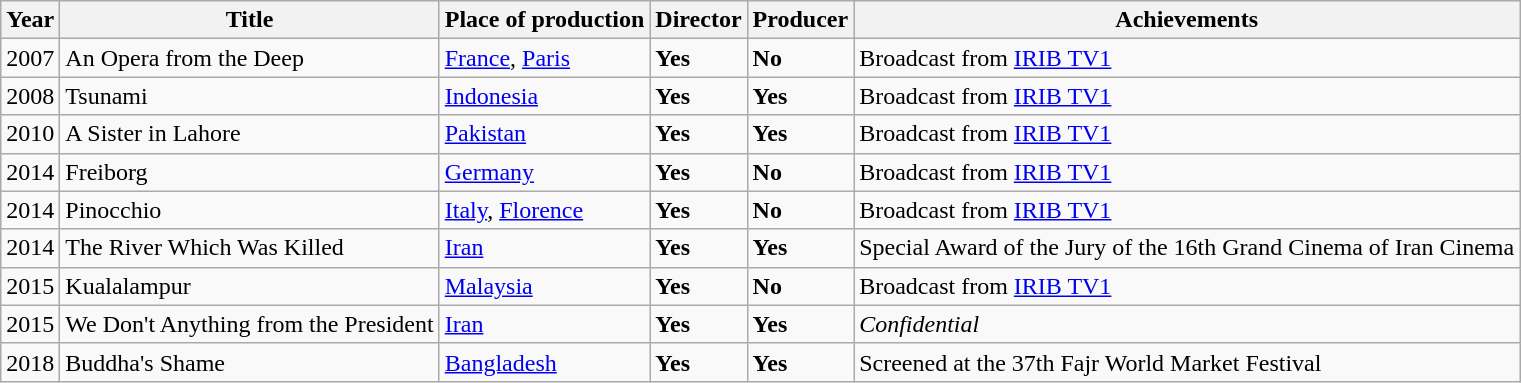<table class="wikitable">
<tr>
<th>Year</th>
<th>Title</th>
<th>Place of production</th>
<th>Director</th>
<th>Producer</th>
<th>Achievements</th>
</tr>
<tr>
<td>2007</td>
<td>An Opera from the Deep</td>
<td><a href='#'>France</a>, <a href='#'>Paris</a></td>
<td><strong>Yes</strong></td>
<td><strong>No</strong></td>
<td>Broadcast from <a href='#'>IRIB TV1</a></td>
</tr>
<tr>
<td>2008</td>
<td>Tsunami</td>
<td><a href='#'>Indonesia</a></td>
<td><strong>Yes</strong></td>
<td><strong>Yes</strong></td>
<td>Broadcast from <a href='#'>IRIB TV1</a></td>
</tr>
<tr>
<td>2010</td>
<td>A Sister in Lahore</td>
<td><a href='#'>Pakistan</a></td>
<td><strong>Yes</strong></td>
<td><strong>Yes</strong></td>
<td>Broadcast from <a href='#'>IRIB TV1</a></td>
</tr>
<tr>
<td>2014</td>
<td>Freiborg</td>
<td><a href='#'>Germany</a></td>
<td><strong>Yes</strong></td>
<td><strong>No</strong></td>
<td>Broadcast from <a href='#'>IRIB TV1</a></td>
</tr>
<tr>
<td>2014</td>
<td>Pinocchio</td>
<td><a href='#'>Italy</a>, <a href='#'>Florence</a></td>
<td><strong>Yes</strong></td>
<td><strong>No</strong></td>
<td>Broadcast from <a href='#'>IRIB TV1</a></td>
</tr>
<tr>
<td>2014</td>
<td>The River Which Was Killed</td>
<td><a href='#'>Iran</a></td>
<td><strong>Yes</strong></td>
<td><strong>Yes</strong></td>
<td>Special Award of the Jury of the 16th Grand Cinema of Iran Cinema</td>
</tr>
<tr>
<td>2015</td>
<td>Kualalampur</td>
<td><a href='#'>Malaysia</a></td>
<td><strong>Yes</strong></td>
<td><strong>No</strong></td>
<td>Broadcast from <a href='#'>IRIB TV1</a></td>
</tr>
<tr>
<td>2015</td>
<td>We Don't Anything from the President</td>
<td><a href='#'>Iran</a></td>
<td><strong>Yes</strong></td>
<td><strong>Yes</strong></td>
<td><em>Confidential</em></td>
</tr>
<tr>
<td>2018</td>
<td>Buddha's Shame</td>
<td><a href='#'>Bangladesh</a></td>
<td><strong>Yes</strong></td>
<td><strong>Yes</strong></td>
<td>Screened at the 37th Fajr World Market Festival</td>
</tr>
</table>
